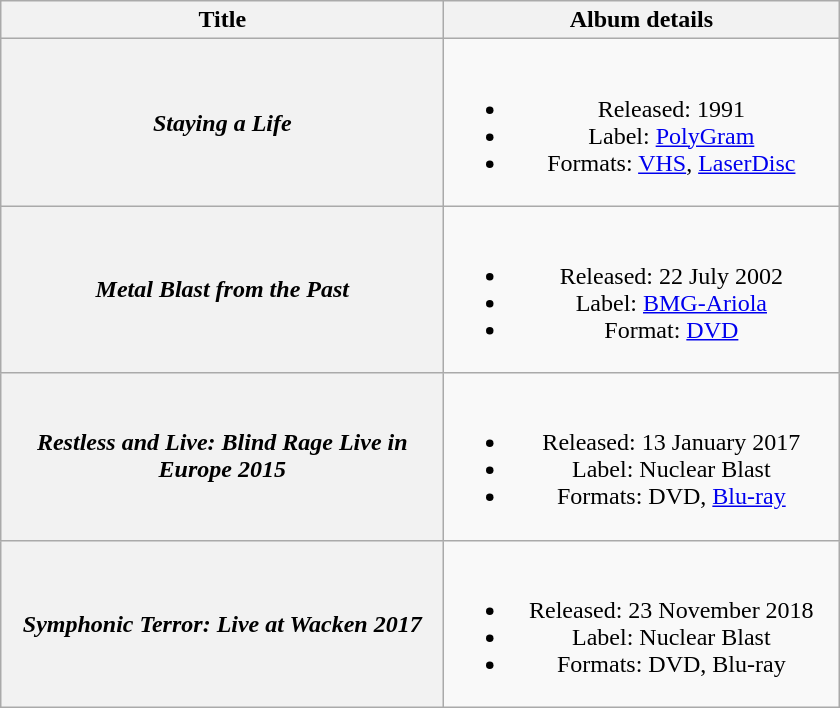<table class="wikitable plainrowheaders" style="text-align:center;">
<tr>
<th scope="col" style="width:18em;">Title</th>
<th scope="col" style="width:16em;">Album details</th>
</tr>
<tr>
<th scope="row"><em>Staying a Life</em></th>
<td><br><ul><li>Released: 1991</li><li>Label: <a href='#'>PolyGram</a></li><li>Formats: <a href='#'>VHS</a>, <a href='#'>LaserDisc</a></li></ul></td>
</tr>
<tr>
<th scope="row"><em>Metal Blast from the Past</em></th>
<td><br><ul><li>Released: 22 July 2002</li><li>Label: <a href='#'>BMG-Ariola</a></li><li>Format: <a href='#'>DVD</a></li></ul></td>
</tr>
<tr>
<th scope="row"><em>Restless and Live: Blind Rage Live in Europe 2015</em></th>
<td><br><ul><li>Released: 13 January 2017</li><li>Label: Nuclear Blast</li><li>Formats: DVD, <a href='#'>Blu-ray</a></li></ul></td>
</tr>
<tr>
<th scope="row"><em>Symphonic Terror: Live at Wacken 2017</em></th>
<td><br><ul><li>Released: 23 November 2018</li><li>Label: Nuclear Blast</li><li>Formats: DVD, Blu-ray</li></ul></td>
</tr>
</table>
